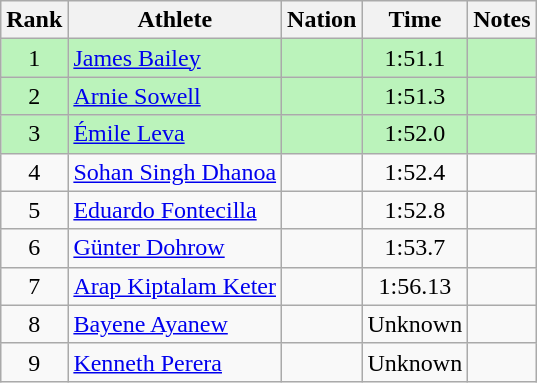<table class="wikitable sortable" style="text-align:center">
<tr>
<th>Rank</th>
<th>Athlete</th>
<th>Nation</th>
<th>Time</th>
<th>Notes</th>
</tr>
<tr bgcolor=bbf3bb>
<td>1</td>
<td align=left><a href='#'>James Bailey</a></td>
<td align=left></td>
<td>1:51.1</td>
<td></td>
</tr>
<tr bgcolor=bbf3bb>
<td>2</td>
<td align=left><a href='#'>Arnie Sowell</a></td>
<td align=left></td>
<td>1:51.3</td>
<td></td>
</tr>
<tr bgcolor=bbf3bb>
<td>3</td>
<td align=left><a href='#'>Émile Leva</a></td>
<td align=left></td>
<td>1:52.0</td>
<td></td>
</tr>
<tr>
<td>4</td>
<td align=left><a href='#'>Sohan Singh Dhanoa</a></td>
<td align=left></td>
<td>1:52.4</td>
<td></td>
</tr>
<tr>
<td>5</td>
<td align=left><a href='#'>Eduardo Fontecilla</a></td>
<td align=left></td>
<td>1:52.8</td>
<td></td>
</tr>
<tr>
<td>6</td>
<td align=left><a href='#'>Günter Dohrow</a></td>
<td align=left></td>
<td>1:53.7</td>
<td></td>
</tr>
<tr>
<td>7</td>
<td align=left><a href='#'>Arap Kiptalam Keter</a></td>
<td align=left></td>
<td>1:56.13</td>
<td></td>
</tr>
<tr>
<td>8</td>
<td align=left><a href='#'>Bayene Ayanew</a></td>
<td align=left></td>
<td data-sort-value=2:00.0>Unknown</td>
<td></td>
</tr>
<tr>
<td>9</td>
<td align=left><a href='#'>Kenneth Perera</a></td>
<td align=left></td>
<td data-sort-value=3:00.0>Unknown</td>
<td></td>
</tr>
</table>
